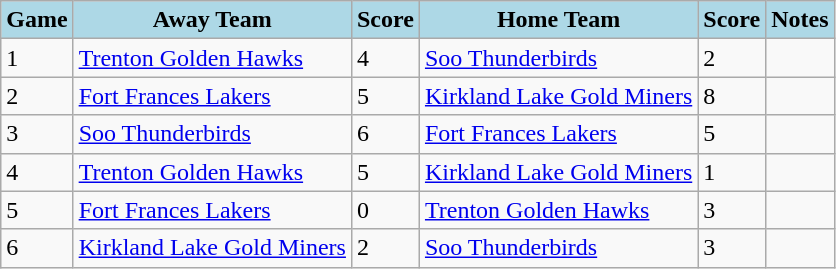<table class="wikitable">
<tr>
<th style="background:lightblue;">Game</th>
<th style="background:lightblue;">Away Team</th>
<th style="background:lightblue;">Score</th>
<th style="background:lightblue;">Home Team</th>
<th style="background:lightblue;">Score</th>
<th style="background:lightblue;">Notes</th>
</tr>
<tr>
<td>1</td>
<td><a href='#'>Trenton Golden Hawks</a></td>
<td>4</td>
<td><a href='#'>Soo Thunderbirds</a></td>
<td>2</td>
<td></td>
</tr>
<tr>
<td>2</td>
<td><a href='#'>Fort Frances Lakers</a></td>
<td>5</td>
<td><a href='#'>Kirkland Lake Gold Miners</a></td>
<td>8</td>
<td></td>
</tr>
<tr>
<td>3</td>
<td><a href='#'>Soo Thunderbirds</a></td>
<td>6</td>
<td><a href='#'>Fort Frances Lakers</a></td>
<td>5</td>
<td></td>
</tr>
<tr>
<td>4</td>
<td><a href='#'>Trenton Golden Hawks</a></td>
<td>5</td>
<td><a href='#'>Kirkland Lake Gold Miners</a></td>
<td>1</td>
<td></td>
</tr>
<tr>
<td>5</td>
<td><a href='#'>Fort Frances Lakers</a></td>
<td>0</td>
<td><a href='#'>Trenton Golden Hawks</a></td>
<td>3</td>
<td></td>
</tr>
<tr>
<td>6</td>
<td><a href='#'>Kirkland Lake Gold Miners</a></td>
<td>2</td>
<td><a href='#'>Soo Thunderbirds</a></td>
<td>3</td>
<td></td>
</tr>
</table>
